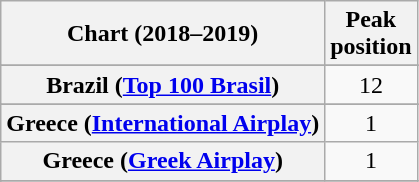<table class="wikitable sortable plainrowheaders" style="text-align:center">
<tr>
<th>Chart (2018–2019)</th>
<th>Peak<br>position</th>
</tr>
<tr>
</tr>
<tr>
<th scope="row">Brazil (<a href='#'>Top 100 Brasil</a>)</th>
<td>12</td>
</tr>
<tr>
</tr>
<tr>
<th scope="row">Greece (<a href='#'>International Airplay</a>)</th>
<td>1</td>
</tr>
<tr>
<th scope="row">Greece (<a href='#'>Greek Airplay</a>)</th>
<td>1</td>
</tr>
<tr>
</tr>
<tr>
</tr>
</table>
